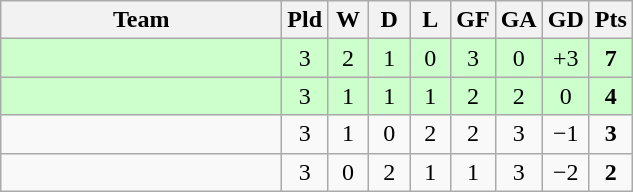<table class="wikitable" style="text-align:center;">
<tr>
<th width=180>Team</th>
<th width=20>Pld</th>
<th width=20>W</th>
<th width=20>D</th>
<th width=20>L</th>
<th width=20>GF</th>
<th width=20>GA</th>
<th width=20>GD</th>
<th width=20>Pts</th>
</tr>
<tr bgcolor="ccffcc">
<td align="left"></td>
<td>3</td>
<td>2</td>
<td>1</td>
<td>0</td>
<td>3</td>
<td>0</td>
<td>+3</td>
<td><strong>7</strong></td>
</tr>
<tr bgcolor="ccffcc">
<td align="left"></td>
<td>3</td>
<td>1</td>
<td>1</td>
<td>1</td>
<td>2</td>
<td>2</td>
<td>0</td>
<td><strong>4</strong></td>
</tr>
<tr>
<td align="left"></td>
<td>3</td>
<td>1</td>
<td>0</td>
<td>2</td>
<td>2</td>
<td>3</td>
<td>−1</td>
<td><strong>3</strong></td>
</tr>
<tr>
<td align="left"></td>
<td>3</td>
<td>0</td>
<td>2</td>
<td>1</td>
<td>1</td>
<td>3</td>
<td>−2</td>
<td><strong>2</strong></td>
</tr>
</table>
